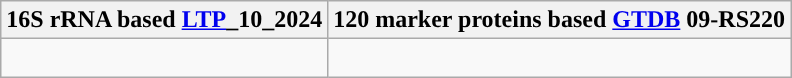<table class="wikitable">
<tr>
<th colspan=1>16S rRNA based <a href='#'>LTP</a>_10_2024</th>
<th colspan=1>120 marker proteins based <a href='#'>GTDB</a> 09-RS220</th>
</tr>
<tr>
<td style="vertical-align:top"><br></td>
<td><br></td>
</tr>
</table>
